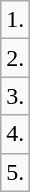<table class="wikitable">
<tr>
<td>1. </td>
</tr>
<tr>
<td>2. </td>
</tr>
<tr>
<td>3. </td>
</tr>
<tr>
<td>4. </td>
</tr>
<tr>
<td>5. </td>
</tr>
</table>
